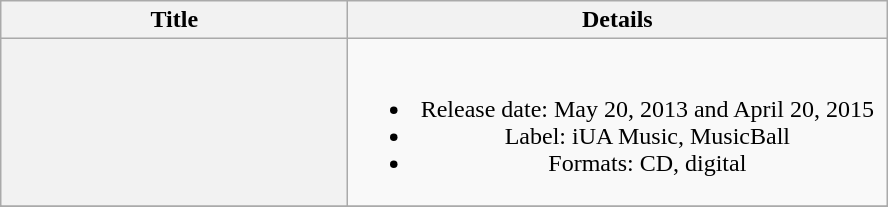<table class="wikitable plainrowheaders" style="text-align:center;">
<tr>
<th style="width:14em;">Title</th>
<th style="width:22em;">Details</th>
</tr>
<tr>
<th scope="row"><em></em></th>
<td><br><ul><li>Release date: May 20, 2013 and April 20, 2015</li><li>Label: iUA Music, MusicBall</li><li>Formats: CD, digital</li></ul></td>
</tr>
<tr>
</tr>
<tr>
</tr>
<tr>
</tr>
</table>
